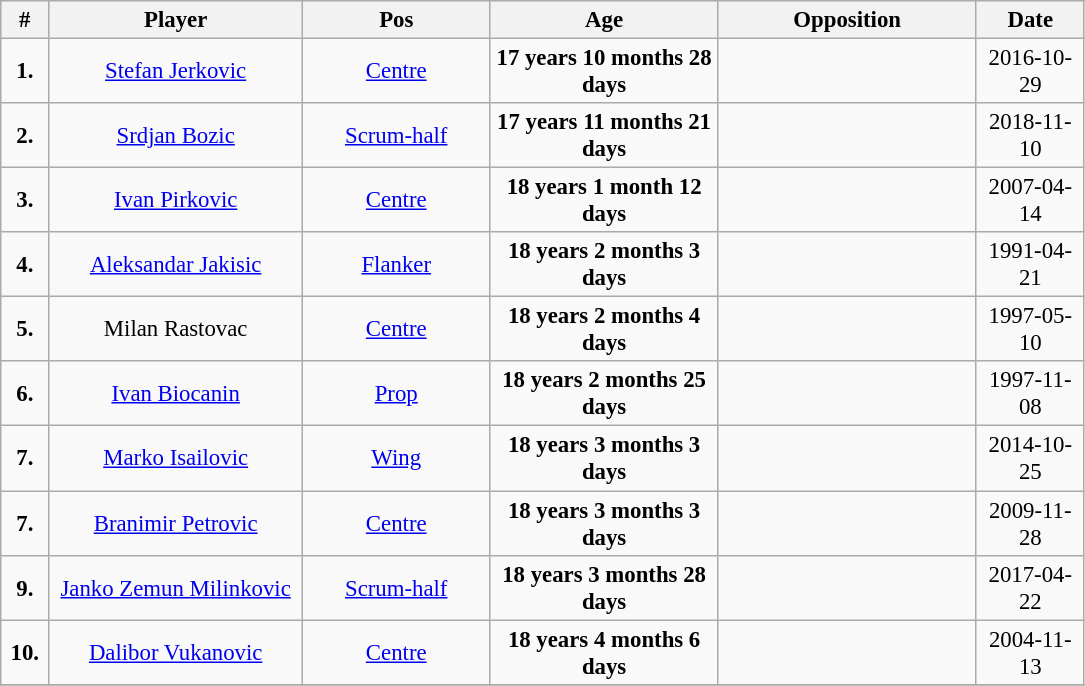<table class="wikitable" style="font-size:95%; text-align:center;">
<tr>
<th style="width:25px;">#</th>
<th style="width:162px;">Player</th>
<th style="width:118px;">Pos</th>
<th style="width:145px;">Age</th>
<th style="width:165px;">Opposition</th>
<th style="width:65px;">Date</th>
</tr>
<tr>
<td><strong>1.</strong></td>
<td><a href='#'>Stefan Jerkovic</a></td>
<td><a href='#'>Centre</a></td>
<td><strong>17 years 10 months 28 days</strong></td>
<td></td>
<td>2016-10-29</td>
</tr>
<tr>
<td><strong>2.</strong></td>
<td><a href='#'>Srdjan Bozic</a></td>
<td><a href='#'>Scrum-half</a></td>
<td><strong>17 years 11 months 21 days</strong></td>
<td></td>
<td>2018-11-10</td>
</tr>
<tr>
<td><strong>3.</strong></td>
<td><a href='#'>Ivan Pirkovic</a></td>
<td><a href='#'>Centre</a></td>
<td><strong>18 years 1 month 12 days</strong></td>
<td></td>
<td>2007-04-14</td>
</tr>
<tr>
<td><strong>4.</strong></td>
<td><a href='#'>Aleksandar Jakisic</a></td>
<td><a href='#'>Flanker</a></td>
<td><strong>18 years 2 months 3 days</strong></td>
<td></td>
<td>1991-04-21</td>
</tr>
<tr>
<td><strong>5.</strong></td>
<td>Milan Rastovac</td>
<td><a href='#'>Centre</a></td>
<td><strong>18 years 2 months 4 days</strong></td>
<td></td>
<td>1997-05-10</td>
</tr>
<tr>
<td><strong>6.</strong></td>
<td><a href='#'>Ivan Biocanin</a></td>
<td><a href='#'>Prop</a></td>
<td><strong>18 years 2 months 25 days</strong></td>
<td></td>
<td>1997-11-08</td>
</tr>
<tr>
<td><strong>7.</strong></td>
<td><a href='#'>Marko Isailovic</a></td>
<td><a href='#'>Wing</a></td>
<td><strong>18 years 3 months 3 days</strong></td>
<td></td>
<td>2014-10-25</td>
</tr>
<tr>
<td><strong>7.</strong></td>
<td><a href='#'>Branimir Petrovic</a></td>
<td><a href='#'>Centre</a></td>
<td><strong>18 years 3 months 3 days</strong></td>
<td></td>
<td>2009-11-28</td>
</tr>
<tr>
<td><strong>9.</strong></td>
<td><a href='#'>Janko Zemun Milinkovic</a></td>
<td><a href='#'>Scrum-half</a></td>
<td><strong>18 years 3 months 28 days</strong></td>
<td></td>
<td>2017-04-22</td>
</tr>
<tr>
<td><strong>10.</strong></td>
<td><a href='#'>Dalibor Vukanovic</a></td>
<td><a href='#'>Centre</a></td>
<td><strong>18 years 4 months 6 days</strong></td>
<td></td>
<td>2004-11-13</td>
</tr>
<tr>
</tr>
</table>
